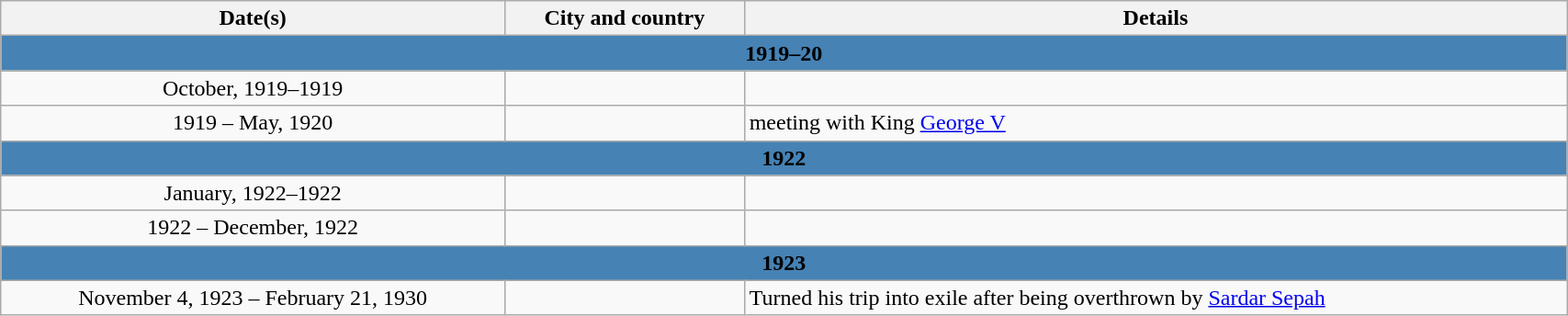<table class="wikitable" width="90%">
<tr>
<th align="center">Date(s)</th>
<th align="center">City and country</th>
<th align="center">Details</th>
</tr>
<tr>
<td align="center" bgcolor="steelblue" colspan="3"><strong>1919–20</strong></td>
</tr>
<tr>
<td align="center">October, 1919–1919</td>
<td align="center"></td>
<td></td>
</tr>
<tr>
<td align="center">1919 – May, 1920</td>
<td align="center"></td>
<td>meeting with King <a href='#'>George V</a></td>
</tr>
<tr>
<td align="center" bgcolor="steelblue" colspan="3"><strong>1922</strong></td>
</tr>
<tr>
<td align="center">January, 1922–1922</td>
<td align="center"></td>
<td></td>
</tr>
<tr>
<td align="center">1922 – December, 1922</td>
<td align="center"></td>
<td></td>
</tr>
<tr>
<td align="center" bgcolor="steelblue" colspan="3"><strong>1923</strong></td>
</tr>
<tr>
<td align="center">November 4, 1923 – February 21, 1930</td>
<td align="center"></td>
<td>Turned his trip into exile after being overthrown by <a href='#'>Sardar Sepah</a></td>
</tr>
</table>
